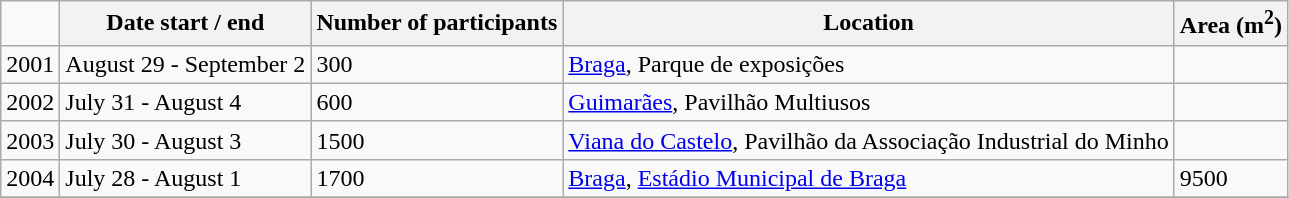<table class="wikitable">
<tr>
<td></td>
<th>Date start / end</th>
<th>Number of participants</th>
<th>Location</th>
<th>Area (m<sup>2</sup>)</th>
</tr>
<tr>
<td>2001</td>
<td>August 29 - September 2</td>
<td>300</td>
<td><a href='#'>Braga</a>, Parque de exposições</td>
<td></td>
</tr>
<tr>
<td>2002</td>
<td>July 31 - August 4</td>
<td>600</td>
<td><a href='#'>Guimarães</a>, Pavilhão Multiusos</td>
<td></td>
</tr>
<tr>
<td>2003</td>
<td>July 30 - August 3</td>
<td>1500</td>
<td><a href='#'>Viana do Castelo</a>, Pavilhão da Associação Industrial do Minho</td>
<td></td>
</tr>
<tr>
<td>2004</td>
<td>July 28 - August 1</td>
<td>1700</td>
<td><a href='#'>Braga</a>, <a href='#'>Estádio Municipal de Braga</a></td>
<td>9500</td>
</tr>
<tr>
</tr>
</table>
